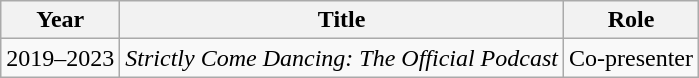<table class="wikitable">
<tr>
<th>Year</th>
<th>Title</th>
<th>Role</th>
</tr>
<tr>
<td>2019–2023</td>
<td><em>Strictly Come Dancing: The Official Podcast</em></td>
<td>Co-presenter</td>
</tr>
</table>
